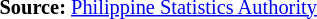<table style="font-size:85%;" '|>
<tr>
<td><br><p>
<strong>Source:</strong> <a href='#'>Philippine Statistics Authority</a>
</p></td>
</tr>
</table>
